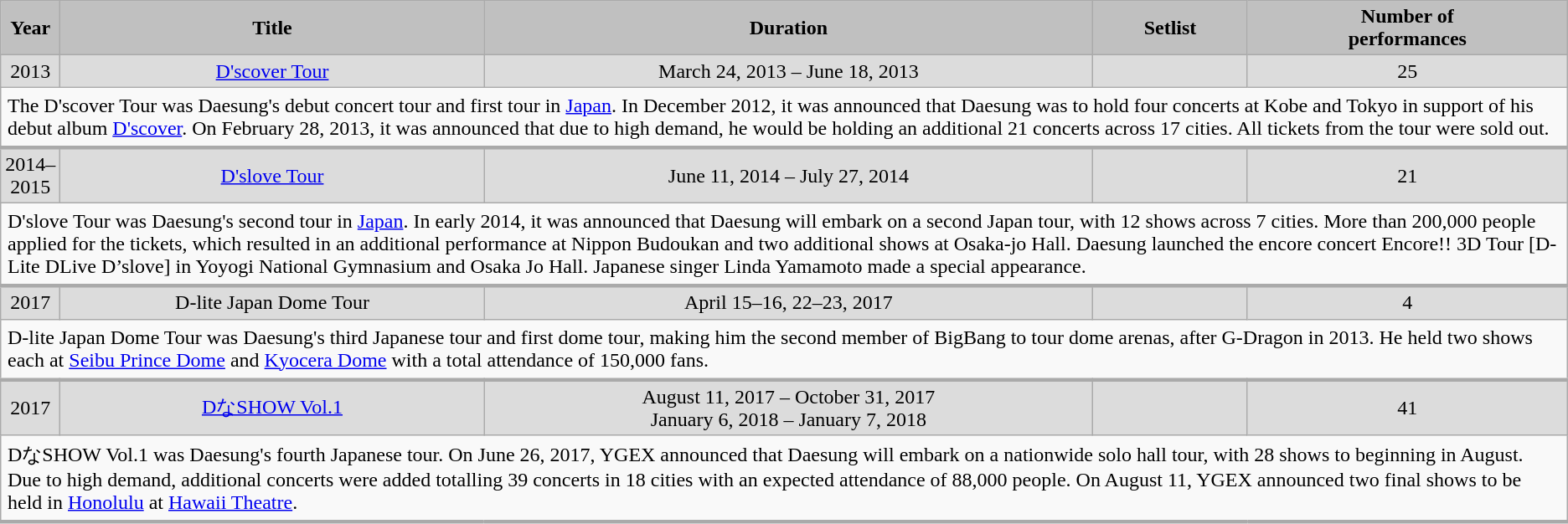<table class="wikitable" style="text-align:center">
<tr>
<th style="background:silver;">Year</th>
<th style="background:silver;">Title</th>
<th style="background:silver;">Duration</th>
<th style="background:silver;">Setlist</th>
<th style="background:silver;">Number of<br>performances</th>
</tr>
<tr>
<td style="background-color: #DCDCDC" width=5>2013</td>
<td style="background-color: #DCDCDC"><a href='#'>D'scover Tour</a></td>
<td style="background-color: #DCDCDC">March 24, 2013 – June 18, 2013 </td>
<td style="background-color: #DCDCDC"></td>
<td style="background-color:#DCDCDC">25</td>
</tr>
<tr>
<td colspan=5 style="border-bottom-width:3px; padding:5px;text-align:left;">The D'scover Tour was Daesung's debut concert tour and first tour in <a href='#'>Japan</a>. In December 2012, it was announced that Daesung was to hold four concerts at Kobe and Tokyo in support of his debut album <a href='#'>D'scover</a>. On February 28, 2013, it was announced that due to high demand, he would be holding an additional 21 concerts across 17 cities.  All tickets from the tour were sold out.</td>
</tr>
<tr>
<td style="background-color: #DCDCDC" width=5>2014–2015</td>
<td style="background-color: #DCDCDC"><a href='#'>D'slove Tour</a></td>
<td style="background-color: #DCDCDC">June 11, 2014 – July 27, 2014 </td>
<td style="background-color: #DCDCDC"></td>
<td style="background-color:#DCDCDC">21</td>
</tr>
<tr>
<td colspan=5 style="border-bottom-width:3px; padding:5px;text-align:left;">D'slove Tour was Daesung's second tour in <a href='#'>Japan</a>. In early 2014, it was announced that Daesung will embark on a second Japan tour, with 12 shows across 7 cities. More than 200,000 people applied for the tickets, which resulted in an additional performance at Nippon Budoukan and two additional shows at Osaka-jo Hall. Daesung launched the encore concert Encore!! 3D Tour [D-Lite DLive D’slove] in Yoyogi National Gymnasium and Osaka Jo Hall. Japanese singer Linda Yamamoto made a special appearance.</td>
</tr>
<tr>
<td style="background-color: #DCDCDC" width=5>2017</td>
<td style="background-color: #DCDCDC">D-lite Japan Dome Tour</td>
<td style="background-color: #DCDCDC">April 15–16, 22–23, 2017 </td>
<td style="background-color: #DCDCDC"></td>
<td style="background-color:#DCDCDC">4</td>
</tr>
<tr>
<td colspan=5 style="border-bottom-width:3px; padding:5px;text-align:left;">D-lite Japan Dome Tour was Daesung's third Japanese tour and first dome tour, making him the second member of BigBang to tour dome arenas, after G-Dragon in 2013. He held two shows each at <a href='#'>Seibu Prince Dome</a> and <a href='#'>Kyocera Dome</a> with a total attendance of 150,000 fans.</td>
</tr>
<tr>
<td style="background-color: #DCDCDC" width=5>2017</td>
<td style="background-color: #DCDCDC"><a href='#'>DなSHOW Vol.1</a></td>
<td style="background-color: #DCDCDC">August 11, 2017 – October 31, 2017 <br>January 6, 2018 – January 7, 2018 </td>
<td style="background-color: #DCDCDC"></td>
<td style="background-color:#DCDCDC">41</td>
</tr>
<tr>
<td colspan=5 style="border-bottom-width:3px; padding:5px;text-align:left;">DなSHOW Vol.1 was Daesung's fourth Japanese tour. On June 26, 2017, YGEX announced that Daesung will embark on a nationwide solo hall tour, with 28 shows to beginning in August. Due to high demand, additional concerts were added totalling 39 concerts in 18 cities with an expected attendance of 88,000 people. On August 11, YGEX announced two final shows to be held in <a href='#'>Honolulu</a> at <a href='#'>Hawaii Theatre</a>.</td>
</tr>
<tr>
</tr>
</table>
